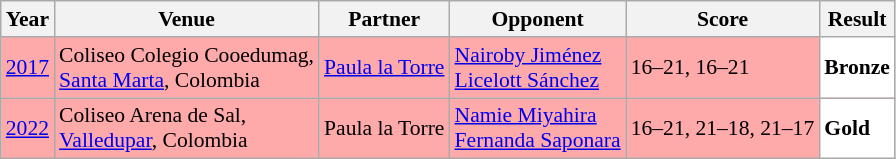<table class="sortable wikitable" style="font-size: 90%;">
<tr>
<th>Year</th>
<th>Venue</th>
<th>Partner</th>
<th>Opponent</th>
<th>Score</th>
<th>Result</th>
</tr>
<tr style="background:#FFAAAA">
<td align="center"><a href='#'>2017</a></td>
<td align="left">Coliseo Colegio Cooedumag,<br><a href='#'>Santa Marta</a>, Colombia</td>
<td align="left"> <a href='#'>Paula la Torre</a></td>
<td align="left"> <a href='#'>Nairoby Jiménez</a><br> <a href='#'>Licelott Sánchez</a></td>
<td align="left">16–21, 16–21</td>
<td style="text-align:left; background:white"> <strong>Bronze</strong></td>
</tr>
<tr style="background:#FFAAAA">
<td align="center"><a href='#'>2022</a></td>
<td align="left">Coliseo Arena de Sal,<br><a href='#'>Valledupar</a>, Colombia</td>
<td align="left"> Paula la Torre</td>
<td align="left"> <a href='#'>Namie Miyahira</a><br> <a href='#'>Fernanda Saponara</a></td>
<td align="left">16–21, 21–18, 21–17</td>
<td style="text-align:left; background:white"> <strong>Gold</strong></td>
</tr>
</table>
